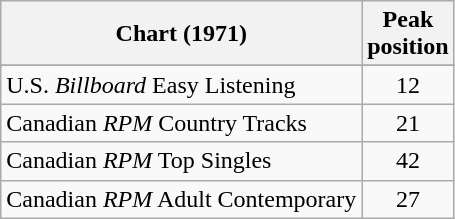<table class="wikitable sortable">
<tr>
<th align="left">Chart (1971)</th>
<th align="center">Peak<br>position</th>
</tr>
<tr>
</tr>
<tr>
</tr>
<tr>
<td align="left">U.S. <em>Billboard</em> Easy Listening</td>
<td align="center">12</td>
</tr>
<tr>
<td align="left">Canadian <em>RPM</em> Country Tracks</td>
<td align="center">21</td>
</tr>
<tr>
<td align="left">Canadian <em>RPM</em> Top Singles</td>
<td align="center">42</td>
</tr>
<tr>
<td align="left">Canadian <em>RPM</em> Adult Contemporary</td>
<td align="center">27</td>
</tr>
</table>
